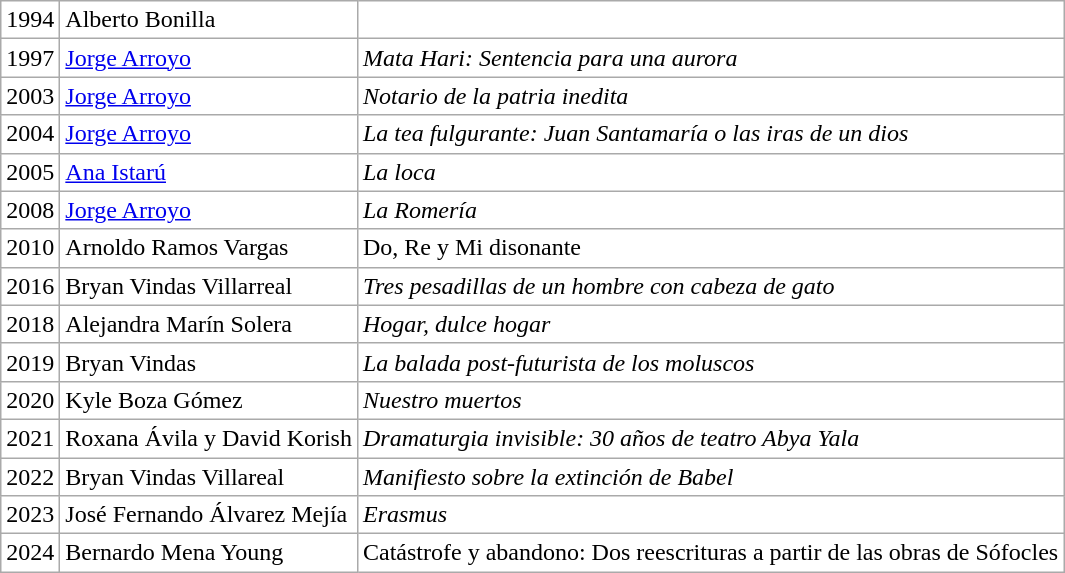<table class="sortable wikitable" align="top" border="0" style="background:#ffffff">
<tr>
<td>1994</td>
<td>Alberto Bonilla</td>
<td></td>
</tr>
<tr>
<td>1997</td>
<td><a href='#'>Jorge Arroyo</a></td>
<td><em>Mata Hari: Sentencia para una aurora</em></td>
</tr>
<tr>
<td>2003</td>
<td><a href='#'>Jorge Arroyo</a></td>
<td><em>Notario de la patria inedita</em></td>
</tr>
<tr>
<td>2004</td>
<td><a href='#'>Jorge Arroyo</a></td>
<td><em>La tea fulgurante: Juan Santamaría o las iras de un dios</em></td>
</tr>
<tr>
<td>2005</td>
<td><a href='#'>Ana Istarú</a></td>
<td><em>La loca</em></td>
</tr>
<tr>
<td>2008</td>
<td><a href='#'>Jorge Arroyo</a></td>
<td><em>La Romería</em></td>
</tr>
<tr>
<td>2010</td>
<td>Arnoldo Ramos Vargas</td>
<td>Do, Re y Mi disonante</td>
</tr>
<tr>
<td>2016</td>
<td>Bryan Vindas Villarreal</td>
<td><em>Tres pesadillas de un hombre con cabeza de gato</em></td>
</tr>
<tr>
<td>2018</td>
<td>Alejandra Marín Solera</td>
<td><em>Hogar, dulce hogar</em></td>
</tr>
<tr>
<td>2019</td>
<td>Bryan Vindas</td>
<td><em>La balada post-futurista de los moluscos</em></td>
</tr>
<tr>
<td>2020</td>
<td>Kyle Boza Gómez</td>
<td><em>Nuestro muertos</em></td>
</tr>
<tr>
<td>2021</td>
<td>Roxana Ávila y David Korish</td>
<td><em>Dramaturgia invisible: 30 años de teatro Abya Yala</em></td>
</tr>
<tr>
<td>2022</td>
<td>Bryan Vindas Villareal</td>
<td><em>Manifiesto sobre la extinción de Babel</em></td>
</tr>
<tr>
<td>2023</td>
<td>José Fernando Álvarez Mejía</td>
<td><em>Erasmus</em></td>
</tr>
<tr>
<td>2024</td>
<td>Bernardo Mena Young</td>
<td>Catástrofe y abandono: Dos reescrituras a partir de las obras de Sófocles</td>
</tr>
</table>
